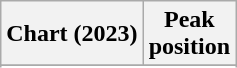<table class="wikitable sortable plainrowheaders" style="text-align:center">
<tr>
<th scope="col">Chart (2023)</th>
<th scope="col">Peak<br>position</th>
</tr>
<tr>
</tr>
<tr>
</tr>
<tr>
</tr>
<tr>
</tr>
<tr>
</tr>
</table>
